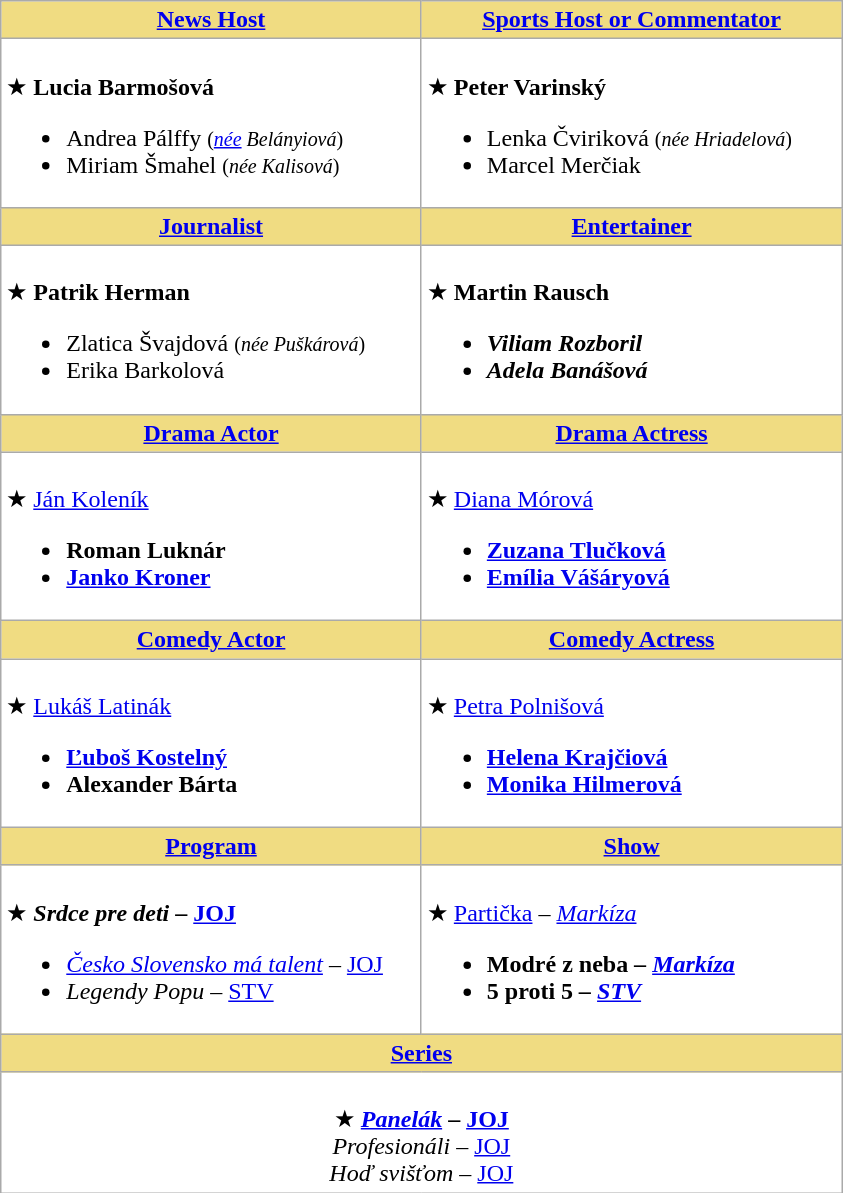<table class=wikitable style="background:white">
<tr>
<th style=background:#F0DC82 width=273><a href='#'>News Host</a></th>
<th style=background:#F0DC82 width=273><a href='#'>Sports Host or Commentator</a></th>
</tr>
<tr>
<td scope=row valign=top><br>★ <strong>Lucia Barmošová</strong><ul><li>Andrea Pálffy <small>(<em><a href='#'>née</a> Belányiová</em>)</small></li><li>Miriam Šmahel <small>(<em>née Kalisová</em>)</small></li></ul></td>
<td scope=row valign=top><br>★ <strong>Peter Varinský</strong><ul><li>Lenka Čviriková <small>(<em>née Hriadelová</em>)</small></li><li>Marcel Merčiak</li></ul></td>
</tr>
<tr>
<th style=background:#F0DC82 width=273><a href='#'>Journalist</a></th>
<th style=background:#F0DC82 width=273><a href='#'>Entertainer</a></th>
</tr>
<tr>
<td scope=row valign=top><br>★ <strong>Patrik Herman</strong><ul><li>Zlatica Švajdová <small>(<em>née Puškárová</em>)</small></li><li>Erika Barkolová</li></ul></td>
<td scope=row valign=top><br>★ <strong>Martin Rausch<em><ul><li>Viliam Rozboril</li><li>Adela Banášová</li></ul></td>
</tr>
<tr>
<th style=background:#F0DC82 width=273><a href='#'>Drama Actor</a></th>
<th style=background:#F0DC82 width=273><a href='#'>Drama Actress</a></th>
</tr>
<tr>
<td scope=row valign=top><br>★ </strong><a href='#'>Ján Koleník</a><strong><ul><li>Roman Luknár</li><li><a href='#'>Janko Kroner</a></li></ul></td>
<td scope=row valign=top><br>★ </strong><a href='#'>Diana Mórová</a><strong><ul><li><a href='#'>Zuzana Tlučková</a></li><li><a href='#'>Emília Vášáryová</a></li></ul></td>
</tr>
<tr>
<th style=background:#F0DC82 width=273><a href='#'>Comedy Actor</a></th>
<th style=background:#F0DC82 width=273><a href='#'>Comedy Actress</a></th>
</tr>
<tr>
<td scope=row valign=top><br>★ </strong><a href='#'>Lukáš Latinák</a><strong><ul><li><a href='#'>Ľuboš Kostelný</a></li><li>Alexander Bárta</li></ul></td>
<td scope=row valign=top><br>★ </strong><a href='#'>Petra Polnišová</a><strong><ul><li><a href='#'>Helena Krajčiová</a></li><li><a href='#'>Monika Hilmerová</a></li></ul></td>
</tr>
<tr>
<th style=background:#F0DC82 width=273><a href='#'>Program</a></th>
<th style=background:#F0DC82 width=273><a href='#'>Show</a></th>
</tr>
<tr>
<td scope=row valign=top><br>★ <strong><em>Srdce pre deti</em> – <a href='#'>JOJ</a></strong><ul><li><em><a href='#'>Česko Slovensko má talent</a></em> – <a href='#'>JOJ</a></li><li><em>Legendy Popu</em> – <a href='#'>STV</a></li></ul></td>
<td scope=row valign=top><br>★ </em></strong><a href='#'>Partička</a><em> – <a href='#'>Markíza</a><strong><ul><li></em>Modré z neba<em> – <a href='#'>Markíza</a></li><li></em>5 proti 5<em> – <a href='#'>STV</a></li></ul></td>
</tr>
<tr>
<th colspan=2 style=background:#F0DC82 width=546><a href='#'>Series</a></th>
</tr>
<tr>
<td colspan=2 align=center><br>★ <strong><em><a href='#'>Panelák</a></em> – <a href='#'>JOJ</a></strong> <br><em>Profesionáli</em> – <a href='#'>JOJ</a> <br><em>Hoď svišťom</em> – <a href='#'>JOJ</a></td>
</tr>
</table>
